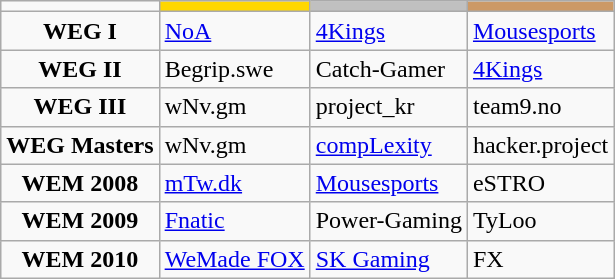<table class="wikitable" style="text-align:left">
<tr>
<td></td>
<td style="text-align:center" bgcolor="gold"></td>
<td style="text-align:center" bgcolor="silver"></td>
<td style="text-align:center" bgcolor="CC9966"></td>
</tr>
<tr>
<td style="text-align:center"><strong>WEG I</strong></td>
<td><a href='#'>NoA</a></td>
<td><a href='#'>4Kings</a></td>
<td><a href='#'>Mousesports</a></td>
</tr>
<tr>
<td style="text-align:center"><strong>WEG II</strong></td>
<td>Begrip.swe</td>
<td>Catch-Gamer</td>
<td><a href='#'>4Kings</a></td>
</tr>
<tr>
<td style="text-align:center"><strong>WEG III</strong></td>
<td>wNv.gm</td>
<td>project_kr</td>
<td>team9.no</td>
</tr>
<tr>
<td style="text-align:center"><strong>WEG Masters</strong></td>
<td>wNv.gm</td>
<td><a href='#'>compLexity</a></td>
<td>hacker.project</td>
</tr>
<tr>
<td style="text-align:center"><strong>WEM 2008</strong></td>
<td><a href='#'>mTw.dk</a></td>
<td><a href='#'>Mousesports</a></td>
<td>eSTRO</td>
</tr>
<tr>
<td style="text-align:center"><strong>WEM 2009</strong></td>
<td><a href='#'>Fnatic</a></td>
<td>Power-Gaming</td>
<td>TyLoo</td>
</tr>
<tr>
<td style="text-align:center"><strong>WEM 2010</strong></td>
<td><a href='#'>WeMade FOX</a></td>
<td><a href='#'>SK Gaming</a></td>
<td>FX</td>
</tr>
</table>
